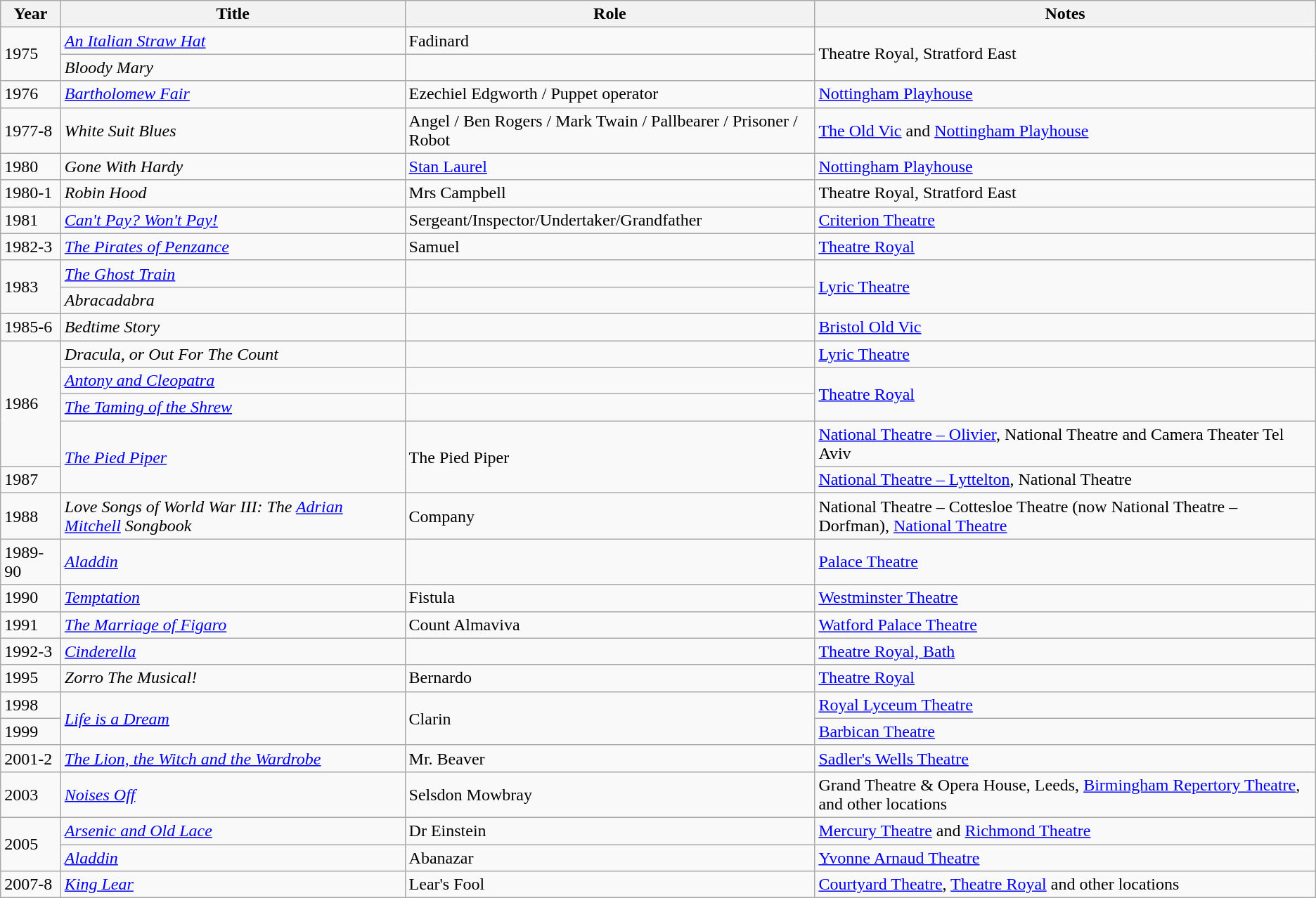<table class="wikitable">
<tr>
<th>Year</th>
<th>Title</th>
<th>Role</th>
<th>Notes</th>
</tr>
<tr>
<td rowspan="2">1975</td>
<td><em><a href='#'>An Italian Straw Hat</a></em></td>
<td>Fadinard</td>
<td rowspan="2">Theatre Royal, Stratford East</td>
</tr>
<tr>
<td><em>Bloody Mary</em></td>
<td></td>
</tr>
<tr>
<td>1976</td>
<td><em><a href='#'>Bartholomew Fair</a></em></td>
<td>Ezechiel Edgworth / Puppet operator</td>
<td><a href='#'>Nottingham Playhouse</a></td>
</tr>
<tr>
<td>1977-8</td>
<td><em>White Suit Blues</em></td>
<td>Angel / Ben Rogers / Mark Twain / Pallbearer / Prisoner / Robot</td>
<td><a href='#'>The Old Vic</a> and <a href='#'>Nottingham Playhouse</a></td>
</tr>
<tr>
<td>1980</td>
<td><em>Gone With Hardy</em></td>
<td><a href='#'>Stan Laurel</a></td>
<td><a href='#'>Nottingham Playhouse</a></td>
</tr>
<tr>
<td>1980-1</td>
<td><em>Robin Hood</em></td>
<td>Mrs Campbell</td>
<td>Theatre Royal, Stratford East</td>
</tr>
<tr>
<td>1981</td>
<td><em><a href='#'>Can't Pay? Won't Pay!</a></em></td>
<td>Sergeant/Inspector/Undertaker/Grandfather</td>
<td><a href='#'>Criterion Theatre</a></td>
</tr>
<tr>
<td>1982-3</td>
<td><em><a href='#'>The Pirates of Penzance</a></em></td>
<td>Samuel</td>
<td><a href='#'>Theatre Royal</a></td>
</tr>
<tr>
<td rowspan="2">1983</td>
<td><a href='#'><em>The Ghost Train</em></a></td>
<td></td>
<td rowspan="2"><a href='#'>Lyric Theatre</a></td>
</tr>
<tr>
<td><em>Abracadabra</em></td>
<td></td>
</tr>
<tr>
<td>1985-6</td>
<td><em>Bedtime Story</em></td>
<td></td>
<td><a href='#'>Bristol Old Vic</a></td>
</tr>
<tr>
<td rowspan="4">1986</td>
<td><em>Dracula, or Out For The Count</em></td>
<td></td>
<td><a href='#'>Lyric Theatre</a></td>
</tr>
<tr>
<td><em><a href='#'>Antony and Cleopatra</a></em></td>
<td></td>
<td rowspan="2"><a href='#'>Theatre Royal</a></td>
</tr>
<tr>
<td><em><a href='#'>The Taming of the Shrew</a></em></td>
<td></td>
</tr>
<tr>
<td rowspan="2"><em><a href='#'>The Pied Piper</a></em></td>
<td rowspan="2">The Pied Piper</td>
<td><a href='#'>National Theatre – Olivier</a>, National Theatre and Camera Theater Tel Aviv</td>
</tr>
<tr>
<td>1987</td>
<td><a href='#'>National Theatre – Lyttelton</a>, National Theatre</td>
</tr>
<tr>
<td>1988</td>
<td><em>Love Songs of World War III: The <a href='#'>Adrian Mitchell</a> Songbook</em></td>
<td>Company</td>
<td>National Theatre – Cottesloe Theatre (now National Theatre – Dorfman), <a href='#'>National Theatre</a></td>
</tr>
<tr>
<td>1989-90</td>
<td><em><a href='#'>Aladdin</a></em></td>
<td></td>
<td><a href='#'>Palace Theatre</a></td>
</tr>
<tr>
<td>1990</td>
<td><em><a href='#'>Temptation</a></em></td>
<td>Fistula</td>
<td><a href='#'>Westminster Theatre</a></td>
</tr>
<tr>
<td>1991</td>
<td><a href='#'><em>The Marriage of Figaro</em></a></td>
<td>Count Almaviva</td>
<td><a href='#'>Watford Palace Theatre</a></td>
</tr>
<tr>
<td>1992-3</td>
<td><em><a href='#'>Cinderella</a></em></td>
<td></td>
<td><a href='#'>Theatre Royal, Bath</a></td>
</tr>
<tr>
<td>1995</td>
<td><em>Zorro The Musical!</em></td>
<td>Bernardo</td>
<td><a href='#'>Theatre Royal</a></td>
</tr>
<tr>
<td>1998</td>
<td rowspan="2"><em><a href='#'>Life is a Dream</a></em></td>
<td rowspan="2">Clarin</td>
<td><a href='#'>Royal Lyceum Theatre</a></td>
</tr>
<tr>
<td>1999</td>
<td><a href='#'>Barbican Theatre</a></td>
</tr>
<tr>
<td>2001-2</td>
<td><em><a href='#'>The Lion, the Witch and the Wardrobe</a></em></td>
<td>Mr. Beaver</td>
<td><a href='#'>Sadler's Wells Theatre</a></td>
</tr>
<tr>
<td>2003</td>
<td><em><a href='#'>Noises Off</a></em></td>
<td>Selsdon Mowbray</td>
<td>Grand Theatre & Opera House, Leeds, <a href='#'>Birmingham Repertory Theatre</a>, and other locations</td>
</tr>
<tr>
<td rowspan="2">2005</td>
<td><a href='#'><em>Arsenic and Old Lace</em></a></td>
<td>Dr Einstein</td>
<td><a href='#'>Mercury Theatre</a> and <a href='#'>Richmond Theatre</a></td>
</tr>
<tr>
<td><em><a href='#'>Aladdin</a></em></td>
<td>Abanazar</td>
<td><a href='#'>Yvonne Arnaud Theatre</a></td>
</tr>
<tr>
<td>2007-8</td>
<td><em><a href='#'>King Lear</a></em></td>
<td>Lear's Fool</td>
<td><a href='#'>Courtyard Theatre</a>, <a href='#'>Theatre Royal</a> and other locations</td>
</tr>
</table>
